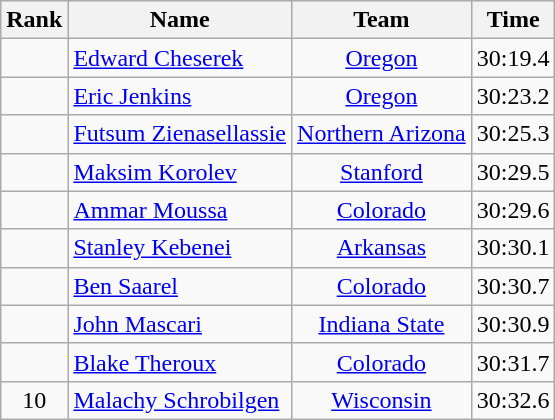<table class="wikitable sortable" style="text-align:center">
<tr>
<th>Rank</th>
<th>Name</th>
<th>Team</th>
<th>Time</th>
</tr>
<tr>
<td></td>
<td align=left> <a href='#'>Edward Cheserek</a></td>
<td><a href='#'>Oregon</a></td>
<td>30:19.4</td>
</tr>
<tr>
<td></td>
<td align=left> <a href='#'>Eric Jenkins</a></td>
<td><a href='#'>Oregon</a></td>
<td>30:23.2</td>
</tr>
<tr>
<td></td>
<td align=left> <a href='#'>Futsum Zienasellassie</a></td>
<td><a href='#'>Northern Arizona</a></td>
<td>30:25.3</td>
</tr>
<tr>
<td></td>
<td align=left> <a href='#'>Maksim Korolev</a></td>
<td><a href='#'>Stanford</a></td>
<td>30:29.5</td>
</tr>
<tr>
<td></td>
<td align=left> <a href='#'>Ammar Moussa</a></td>
<td><a href='#'>Colorado</a></td>
<td>30:29.6</td>
</tr>
<tr>
<td></td>
<td align=left> <a href='#'>Stanley Kebenei</a></td>
<td><a href='#'>Arkansas</a></td>
<td>30:30.1</td>
</tr>
<tr>
<td></td>
<td align=left> <a href='#'>Ben Saarel</a></td>
<td><a href='#'>Colorado</a></td>
<td>30:30.7</td>
</tr>
<tr>
<td></td>
<td align=left> <a href='#'>John Mascari</a></td>
<td><a href='#'>Indiana State</a></td>
<td>30:30.9</td>
</tr>
<tr>
<td></td>
<td align=left> <a href='#'>Blake Theroux</a></td>
<td><a href='#'>Colorado</a></td>
<td>30:31.7</td>
</tr>
<tr>
<td>10</td>
<td align=left> <a href='#'>Malachy Schrobilgen</a></td>
<td><a href='#'>Wisconsin</a></td>
<td>30:32.6</td>
</tr>
</table>
